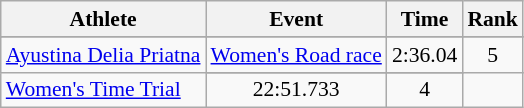<table class=wikitable style=font-size:90%;text-align:center>
<tr>
<th>Athlete</th>
<th>Event</th>
<th>Time</th>
<th>Rank</th>
</tr>
<tr>
</tr>
<tr style="text-align:center">
<td style="text-align:left" rowspan="2"><a href='#'>Ayustina Delia Priatna</a></td>
<td style="text-align:left" rowspan="1"><a href='#'>Women's Road race</a></td>
<td>2:36.04</td>
<td>5</td>
</tr>
<tr>
</tr>
<tr style="text-align:center">
<td style="text-align:left"><a href='#'>Women's Time Trial</a></td>
<td>22:51.733</td>
<td>4</td>
</tr>
</table>
